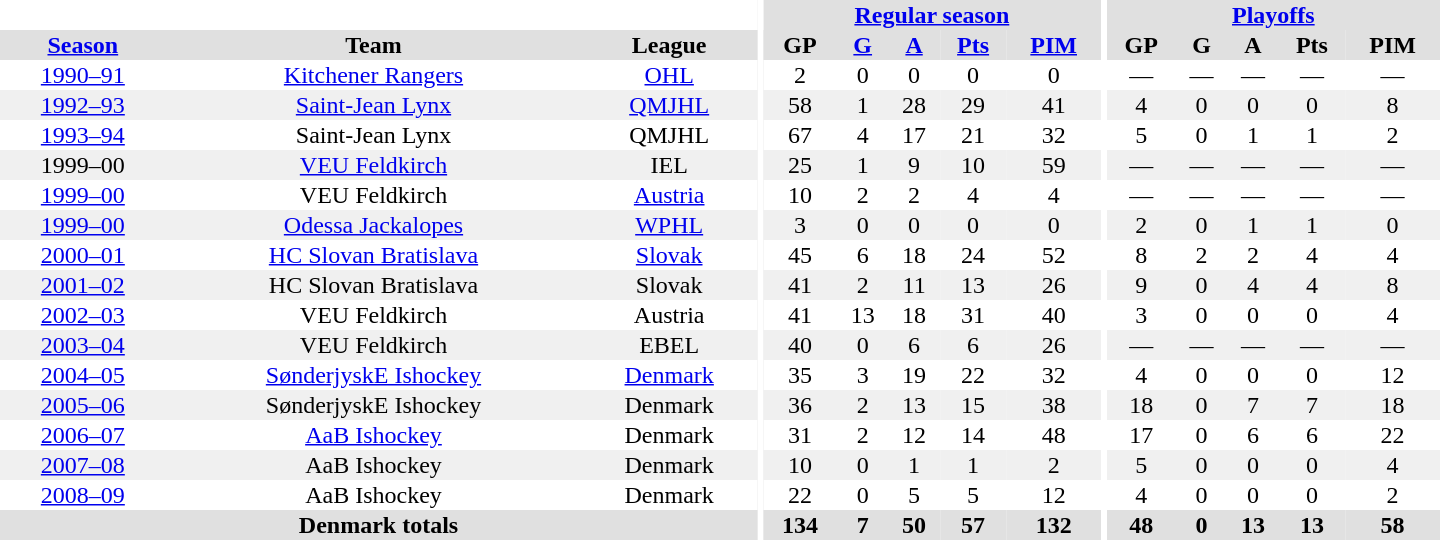<table border="0" cellpadding="1" cellspacing="0" style="text-align:center; width:60em">
<tr bgcolor="#e0e0e0">
<th colspan="3" bgcolor="#ffffff"></th>
<th rowspan="99" bgcolor="#ffffff"></th>
<th colspan="5"><a href='#'>Regular season</a></th>
<th rowspan="99" bgcolor="#ffffff"></th>
<th colspan="5"><a href='#'>Playoffs</a></th>
</tr>
<tr bgcolor="#e0e0e0">
<th><a href='#'>Season</a></th>
<th>Team</th>
<th>League</th>
<th>GP</th>
<th><a href='#'>G</a></th>
<th><a href='#'>A</a></th>
<th><a href='#'>Pts</a></th>
<th><a href='#'>PIM</a></th>
<th>GP</th>
<th>G</th>
<th>A</th>
<th>Pts</th>
<th>PIM</th>
</tr>
<tr>
<td><a href='#'>1990–91</a></td>
<td><a href='#'>Kitchener Rangers</a></td>
<td><a href='#'>OHL</a></td>
<td>2</td>
<td>0</td>
<td>0</td>
<td>0</td>
<td>0</td>
<td>—</td>
<td>—</td>
<td>—</td>
<td>—</td>
<td>—</td>
</tr>
<tr bgcolor="#f0f0f0">
<td><a href='#'>1992–93</a></td>
<td><a href='#'>Saint-Jean Lynx</a></td>
<td><a href='#'>QMJHL</a></td>
<td>58</td>
<td>1</td>
<td>28</td>
<td>29</td>
<td>41</td>
<td>4</td>
<td>0</td>
<td>0</td>
<td>0</td>
<td>8</td>
</tr>
<tr>
<td><a href='#'>1993–94</a></td>
<td>Saint-Jean Lynx</td>
<td>QMJHL</td>
<td>67</td>
<td>4</td>
<td>17</td>
<td>21</td>
<td>32</td>
<td>5</td>
<td>0</td>
<td>1</td>
<td>1</td>
<td>2</td>
</tr>
<tr bgcolor="#f0f0f0">
<td>1999–00</td>
<td><a href='#'>VEU Feldkirch</a></td>
<td>IEL</td>
<td>25</td>
<td>1</td>
<td>9</td>
<td>10</td>
<td>59</td>
<td>—</td>
<td>—</td>
<td>—</td>
<td>—</td>
<td>—</td>
</tr>
<tr>
<td><a href='#'>1999–00</a></td>
<td>VEU Feldkirch</td>
<td><a href='#'>Austria</a></td>
<td>10</td>
<td>2</td>
<td>2</td>
<td>4</td>
<td>4</td>
<td>—</td>
<td>—</td>
<td>—</td>
<td>—</td>
<td>—</td>
</tr>
<tr bgcolor="#f0f0f0">
<td><a href='#'>1999–00</a></td>
<td><a href='#'>Odessa Jackalopes</a></td>
<td><a href='#'>WPHL</a></td>
<td>3</td>
<td>0</td>
<td>0</td>
<td>0</td>
<td>0</td>
<td>2</td>
<td>0</td>
<td>1</td>
<td>1</td>
<td>0</td>
</tr>
<tr>
<td><a href='#'>2000–01</a></td>
<td><a href='#'>HC Slovan Bratislava</a></td>
<td><a href='#'>Slovak</a></td>
<td>45</td>
<td>6</td>
<td>18</td>
<td>24</td>
<td>52</td>
<td>8</td>
<td>2</td>
<td>2</td>
<td>4</td>
<td>4</td>
</tr>
<tr bgcolor="#f0f0f0">
<td><a href='#'>2001–02</a></td>
<td>HC Slovan Bratislava</td>
<td>Slovak</td>
<td>41</td>
<td>2</td>
<td>11</td>
<td>13</td>
<td>26</td>
<td>9</td>
<td>0</td>
<td>4</td>
<td>4</td>
<td>8</td>
</tr>
<tr>
<td><a href='#'>2002–03</a></td>
<td>VEU Feldkirch</td>
<td>Austria</td>
<td>41</td>
<td>13</td>
<td>18</td>
<td>31</td>
<td>40</td>
<td>3</td>
<td>0</td>
<td>0</td>
<td>0</td>
<td>4</td>
</tr>
<tr bgcolor="#f0f0f0">
<td><a href='#'>2003–04</a></td>
<td>VEU Feldkirch</td>
<td>EBEL</td>
<td>40</td>
<td>0</td>
<td>6</td>
<td>6</td>
<td>26</td>
<td>—</td>
<td>—</td>
<td>—</td>
<td>—</td>
<td>—</td>
</tr>
<tr>
<td><a href='#'>2004–05</a></td>
<td><a href='#'>SønderjyskE Ishockey</a></td>
<td><a href='#'>Denmark</a></td>
<td>35</td>
<td>3</td>
<td>19</td>
<td>22</td>
<td>32</td>
<td>4</td>
<td>0</td>
<td>0</td>
<td>0</td>
<td>12</td>
</tr>
<tr bgcolor="#f0f0f0">
<td><a href='#'>2005–06</a></td>
<td>SønderjyskE Ishockey</td>
<td>Denmark</td>
<td>36</td>
<td>2</td>
<td>13</td>
<td>15</td>
<td>38</td>
<td>18</td>
<td>0</td>
<td>7</td>
<td>7</td>
<td>18</td>
</tr>
<tr>
<td><a href='#'>2006–07</a></td>
<td><a href='#'>AaB Ishockey</a></td>
<td>Denmark</td>
<td>31</td>
<td>2</td>
<td>12</td>
<td>14</td>
<td>48</td>
<td>17</td>
<td>0</td>
<td>6</td>
<td>6</td>
<td>22</td>
</tr>
<tr bgcolor="#f0f0f0">
<td><a href='#'>2007–08</a></td>
<td>AaB Ishockey</td>
<td>Denmark</td>
<td>10</td>
<td>0</td>
<td>1</td>
<td>1</td>
<td>2</td>
<td>5</td>
<td>0</td>
<td>0</td>
<td>0</td>
<td>4</td>
</tr>
<tr>
<td><a href='#'>2008–09</a></td>
<td>AaB Ishockey</td>
<td>Denmark</td>
<td>22</td>
<td>0</td>
<td>5</td>
<td>5</td>
<td>12</td>
<td>4</td>
<td>0</td>
<td>0</td>
<td>0</td>
<td>2</td>
</tr>
<tr>
</tr>
<tr ALIGN="center" bgcolor="#e0e0e0">
<th colspan="3">Denmark totals</th>
<th ALIGN="center">134</th>
<th ALIGN="center">7</th>
<th ALIGN="center">50</th>
<th ALIGN="center">57</th>
<th ALIGN="center">132</th>
<th ALIGN="center">48</th>
<th ALIGN="center">0</th>
<th ALIGN="center">13</th>
<th ALIGN="center">13</th>
<th ALIGN="center">58</th>
</tr>
</table>
